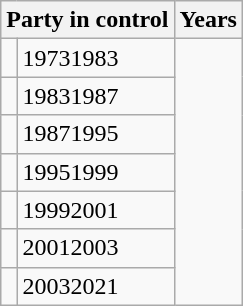<table class="wikitable">
<tr>
<th colspan="2">Party in control</th>
<th>Years</th>
</tr>
<tr>
<td></td>
<td>19731983</td>
</tr>
<tr>
<td></td>
<td>19831987</td>
</tr>
<tr>
<td></td>
<td>19871995</td>
</tr>
<tr>
<td></td>
<td>19951999</td>
</tr>
<tr>
<td></td>
<td>19992001</td>
</tr>
<tr>
<td></td>
<td>20012003</td>
</tr>
<tr>
<td></td>
<td>20032021</td>
</tr>
</table>
